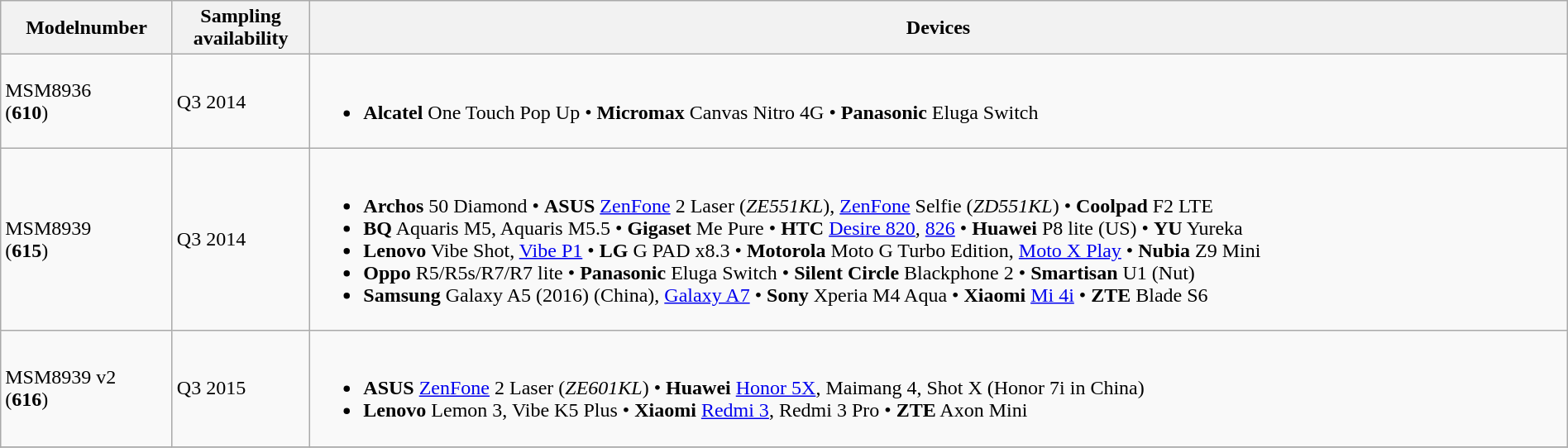<table class="wikitable" style="width:100%">
<tr>
<th>Modelnumber</th>
<th>Sampling<br>availability</th>
<th>Devices</th>
</tr>
<tr>
<td>MSM8936<br>(<strong>610</strong>)</td>
<td>Q3 2014</td>
<td><br><ul><li><strong>Alcatel</strong> One Touch Pop Up • <strong>Micromax</strong> Canvas Nitro 4G • <strong>Panasonic</strong> Eluga Switch</li></ul></td>
</tr>
<tr>
<td>MSM8939<br>(<strong>615</strong>)</td>
<td>Q3 2014</td>
<td><br><ul><li><strong>Archos</strong> 50 Diamond • <strong>ASUS</strong> <a href='#'>ZenFone</a> 2 Laser (<em>ZE551KL</em>), <a href='#'>ZenFone</a> Selfie (<em>ZD551KL</em>) • <strong>Coolpad</strong> F2 LTE</li><li><strong>BQ</strong> Aquaris M5, Aquaris M5.5 • <strong>Gigaset</strong> Me Pure • <strong>HTC</strong> <a href='#'>Desire 820</a>, <a href='#'>826</a> • <strong>Huawei</strong> P8 lite (US) • <strong>YU</strong> Yureka</li><li><strong>Lenovo</strong>  Vibe Shot, <a href='#'>Vibe P1</a> • <strong>LG</strong> G PAD x8.3 • <strong>Motorola</strong> Moto G Turbo Edition, <a href='#'>Moto X Play</a> • <strong>Nubia</strong> Z9 Mini</li><li><strong>Oppo</strong> R5/R5s/R7/R7 lite • <strong>Panasonic</strong> Eluga Switch • <strong>Silent Circle</strong> Blackphone 2 • <strong>Smartisan</strong> U1 (Nut)</li><li><strong>Samsung</strong> Galaxy A5 (2016) (China), <a href='#'>Galaxy A7</a> • <strong>Sony</strong> Xperia M4 Aqua • <strong>Xiaomi</strong> <a href='#'>Mi 4i</a> • <strong>ZTE</strong> Blade S6</li></ul></td>
</tr>
<tr>
<td>MSM8939 v2<br>(<strong>616</strong>)</td>
<td>Q3 2015</td>
<td><br><ul><li><strong>ASUS</strong> <a href='#'>ZenFone</a> 2 Laser (<em>ZE601KL</em>) • <strong>Huawei</strong> <a href='#'>Honor 5X</a>, Maimang 4, Shot X (Honor 7i in China)</li><li><strong>Lenovo</strong> Lemon 3, Vibe K5 Plus • <strong>Xiaomi</strong> <a href='#'>Redmi 3</a>, Redmi 3 Pro • <strong>ZTE</strong> Axon Mini</li></ul></td>
</tr>
<tr>
</tr>
</table>
